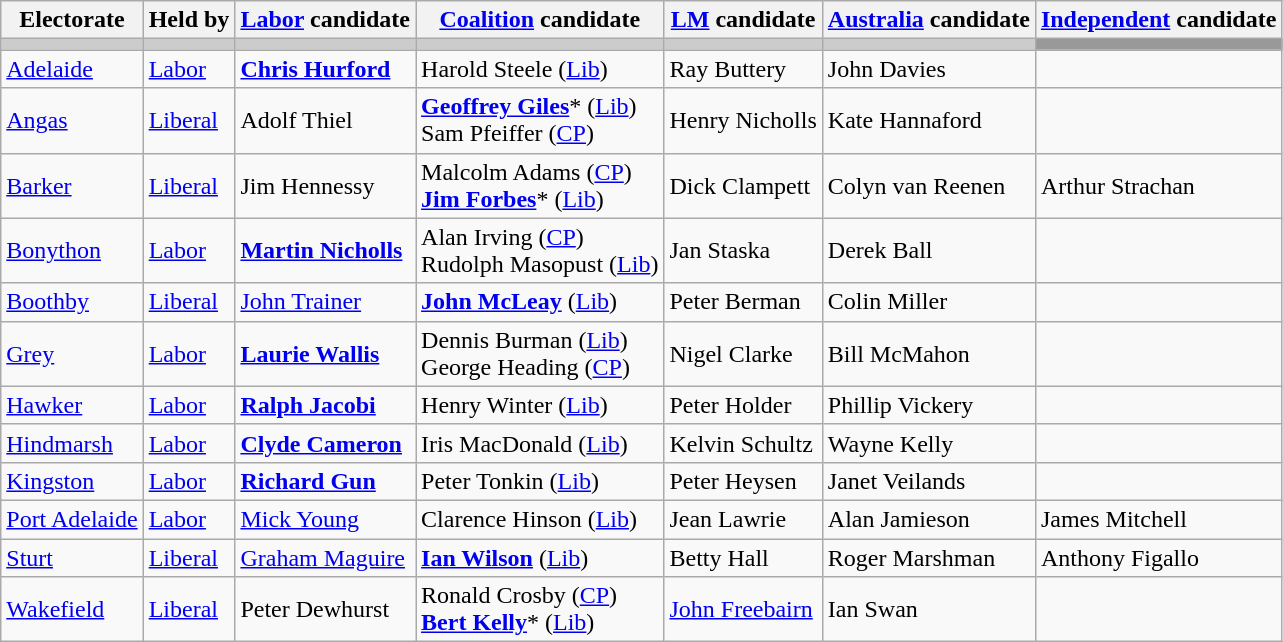<table class="wikitable">
<tr>
<th>Electorate</th>
<th>Held by</th>
<th><a href='#'>Labor</a> candidate</th>
<th><a href='#'>Coalition</a> candidate</th>
<th><a href='#'>LM</a> candidate</th>
<th><a href='#'>Australia</a> candidate</th>
<th><a href='#'>Independent</a> candidate</th>
</tr>
<tr bgcolor="#cccccc">
<td></td>
<td></td>
<td></td>
<td></td>
<td></td>
<td></td>
<td bgcolor="#999999"></td>
</tr>
<tr>
<td><a href='#'>Adelaide</a></td>
<td><a href='#'>Labor</a></td>
<td><strong><a href='#'>Chris Hurford</a></strong></td>
<td>Harold Steele (<a href='#'>Lib</a>)</td>
<td>Ray Buttery</td>
<td>John Davies</td>
<td></td>
</tr>
<tr>
<td><a href='#'>Angas</a></td>
<td><a href='#'>Liberal</a></td>
<td>Adolf Thiel</td>
<td><strong><a href='#'>Geoffrey Giles</a></strong>* (<a href='#'>Lib</a>)<br>Sam Pfeiffer (<a href='#'>CP</a>)</td>
<td>Henry Nicholls</td>
<td>Kate Hannaford</td>
<td></td>
</tr>
<tr>
<td><a href='#'>Barker</a></td>
<td><a href='#'>Liberal</a></td>
<td>Jim Hennessy</td>
<td>Malcolm Adams (<a href='#'>CP</a>)<br><strong><a href='#'>Jim Forbes</a></strong>* (<a href='#'>Lib</a>)</td>
<td>Dick Clampett</td>
<td>Colyn van Reenen</td>
<td>Arthur Strachan</td>
</tr>
<tr>
<td><a href='#'>Bonython</a></td>
<td><a href='#'>Labor</a></td>
<td><strong><a href='#'>Martin Nicholls</a></strong></td>
<td>Alan Irving (<a href='#'>CP</a>)<br>Rudolph Masopust (<a href='#'>Lib</a>)</td>
<td>Jan Staska</td>
<td>Derek Ball</td>
<td></td>
</tr>
<tr>
<td><a href='#'>Boothby</a></td>
<td><a href='#'>Liberal</a></td>
<td><a href='#'>John Trainer</a></td>
<td><strong><a href='#'>John McLeay</a></strong> (<a href='#'>Lib</a>)</td>
<td>Peter Berman</td>
<td>Colin Miller</td>
<td></td>
</tr>
<tr>
<td><a href='#'>Grey</a></td>
<td><a href='#'>Labor</a></td>
<td><strong><a href='#'>Laurie Wallis</a></strong></td>
<td>Dennis Burman (<a href='#'>Lib</a>)<br>George Heading (<a href='#'>CP</a>)</td>
<td>Nigel Clarke</td>
<td>Bill McMahon</td>
<td></td>
</tr>
<tr>
<td><a href='#'>Hawker</a></td>
<td><a href='#'>Labor</a></td>
<td><strong><a href='#'>Ralph Jacobi</a></strong></td>
<td>Henry Winter (<a href='#'>Lib</a>)</td>
<td>Peter Holder</td>
<td>Phillip Vickery</td>
<td></td>
</tr>
<tr>
<td><a href='#'>Hindmarsh</a></td>
<td><a href='#'>Labor</a></td>
<td><strong><a href='#'>Clyde Cameron</a></strong></td>
<td>Iris MacDonald (<a href='#'>Lib</a>)</td>
<td>Kelvin Schultz</td>
<td>Wayne Kelly</td>
<td></td>
</tr>
<tr>
<td><a href='#'>Kingston</a></td>
<td><a href='#'>Labor</a></td>
<td><strong><a href='#'>Richard Gun</a></strong></td>
<td>Peter Tonkin (<a href='#'>Lib</a>)</td>
<td>Peter Heysen</td>
<td>Janet Veilands</td>
<td></td>
</tr>
<tr>
<td><a href='#'>Port Adelaide</a></td>
<td><a href='#'>Labor</a></td>
<td><a href='#'>Mick Young</a></td>
<td>Clarence Hinson (<a href='#'>Lib</a>)</td>
<td>Jean Lawrie</td>
<td>Alan Jamieson</td>
<td>James Mitchell</td>
</tr>
<tr>
<td><a href='#'>Sturt</a></td>
<td><a href='#'>Liberal</a></td>
<td><a href='#'>Graham Maguire</a></td>
<td><strong><a href='#'>Ian Wilson</a></strong> (<a href='#'>Lib</a>)</td>
<td>Betty Hall</td>
<td>Roger Marshman</td>
<td>Anthony Figallo</td>
</tr>
<tr>
<td><a href='#'>Wakefield</a></td>
<td><a href='#'>Liberal</a></td>
<td>Peter Dewhurst</td>
<td>Ronald Crosby (<a href='#'>CP</a>)<br><strong><a href='#'>Bert Kelly</a></strong>* (<a href='#'>Lib</a>)</td>
<td><a href='#'>John Freebairn</a></td>
<td>Ian Swan</td>
<td></td>
</tr>
</table>
